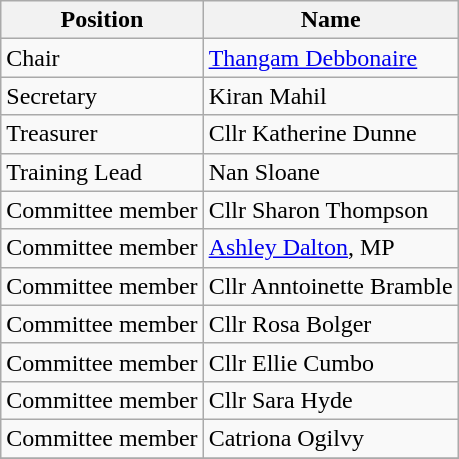<table class="wikitable">
<tr>
<th>Position</th>
<th>Name</th>
</tr>
<tr>
<td>Chair</td>
<td><a href='#'>Thangam Debbonaire</a></td>
</tr>
<tr>
<td>Secretary</td>
<td>Kiran Mahil</td>
</tr>
<tr>
<td>Treasurer</td>
<td>Cllr Katherine Dunne</td>
</tr>
<tr>
<td>Training Lead</td>
<td>Nan Sloane</td>
</tr>
<tr>
<td>Committee member</td>
<td>Cllr Sharon Thompson</td>
</tr>
<tr>
<td>Committee member</td>
<td><a href='#'>Ashley Dalton</a>, MP</td>
</tr>
<tr>
<td>Committee member</td>
<td>Cllr Anntoinette Bramble</td>
</tr>
<tr>
<td>Committee member</td>
<td>Cllr Rosa Bolger</td>
</tr>
<tr>
<td>Committee member</td>
<td>Cllr Ellie Cumbo</td>
</tr>
<tr>
<td>Committee member</td>
<td>Cllr Sara Hyde</td>
</tr>
<tr>
<td>Committee member</td>
<td>Catriona Ogilvy</td>
</tr>
<tr>
</tr>
</table>
